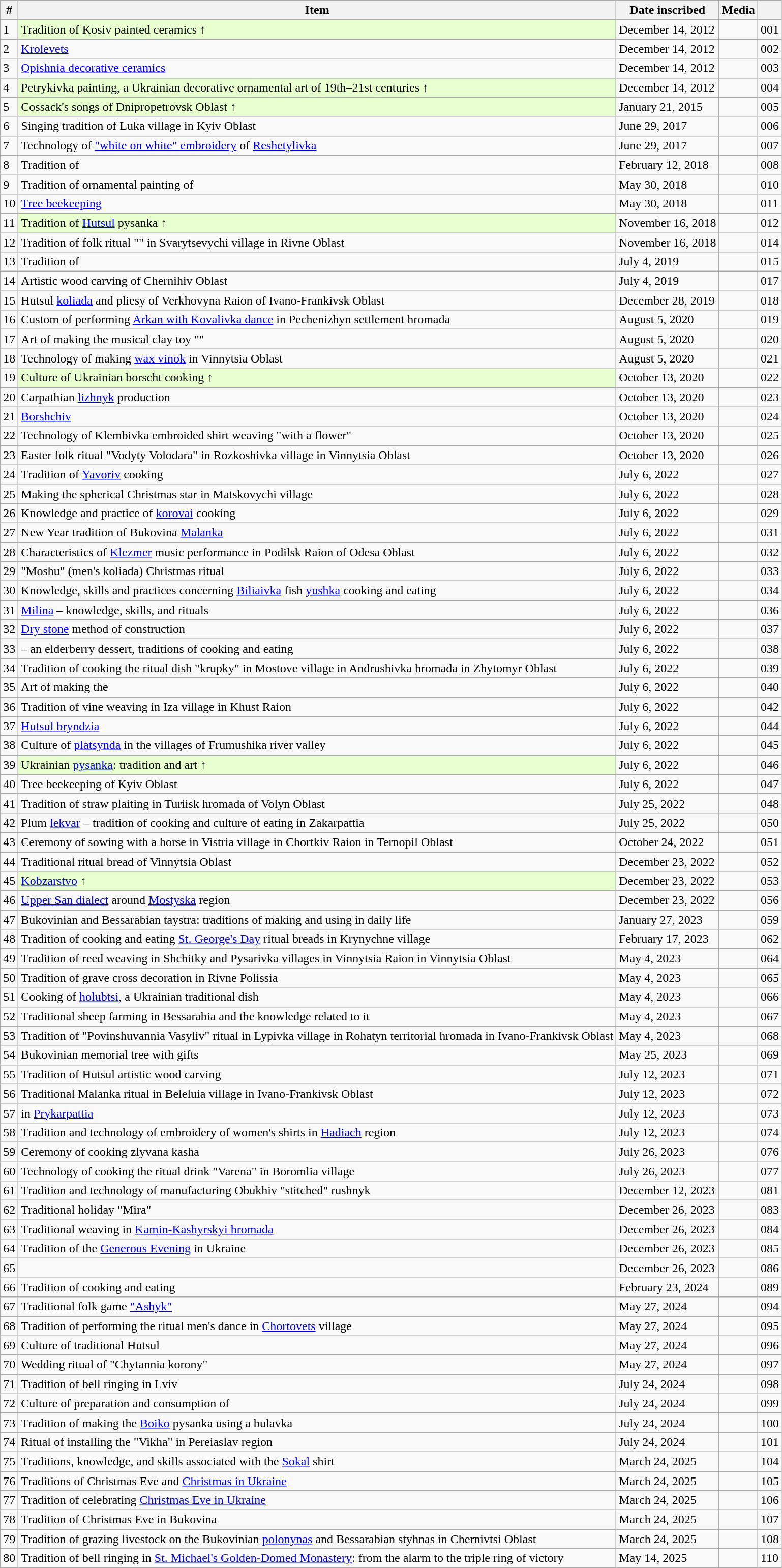<table class="wikitable">
<tr>
<th>#</th>
<th>Item</th>
<th>Date inscribed</th>
<th>Media</th>
<th></th>
</tr>
<tr>
<td>1</td>
<td style="background:#E8FFD0;">Tradition of Kosiv painted ceramics ↑</td>
<td>December 14, 2012</td>
<td></td>
<td>001</td>
</tr>
<tr>
<td>2</td>
<td><a href='#'>Krolevets</a> </td>
<td>December 14, 2012</td>
<td></td>
<td>002</td>
</tr>
<tr>
<td>3</td>
<td><a href='#'>Opishnia decorative ceramics</a></td>
<td>December 14, 2012</td>
<td></td>
<td>003</td>
</tr>
<tr>
<td>4</td>
<td style="background:#E8FFD0;">Petrykivka painting, a Ukrainian decorative ornamental art of 19th–21st centuries ↑</td>
<td>December 14, 2012</td>
<td></td>
<td>004</td>
</tr>
<tr>
<td>5</td>
<td style="background:#E8FFD0;">Cossack's songs of Dnipropetrovsk Oblast ↑</td>
<td>January 21, 2015</td>
<td></td>
<td>005</td>
</tr>
<tr>
<td>6</td>
<td>Singing tradition of Luka village in Kyiv Oblast</td>
<td>June 29, 2017</td>
<td></td>
<td>006</td>
</tr>
<tr>
<td>7</td>
<td>Technology of <a href='#'>"white on white" embroidery</a> of <a href='#'>Reshetylivka</a></td>
<td>June 29, 2017</td>
<td></td>
<td>007</td>
</tr>
<tr>
<td>8</td>
<td>Tradition of </td>
<td>February 12, 2018</td>
<td></td>
<td>008</td>
</tr>
<tr>
<td>9</td>
<td>Tradition of ornamental painting of </td>
<td>May 30, 2018</td>
<td></td>
<td>010</td>
</tr>
<tr>
<td>10</td>
<td><a href='#'>Tree beekeeping</a></td>
<td>May 30, 2018</td>
<td></td>
<td>011</td>
</tr>
<tr>
<td>11</td>
<td style="background:#E8FFD0;">Tradition of <a href='#'>Hutsul</a> pysanka ↑</td>
<td>November 16, 2018</td>
<td></td>
<td>012</td>
</tr>
<tr>
<td>12</td>
<td>Tradition of folk ritual "" in Svarytsevychi village in Rivne Oblast</td>
<td>November 16, 2018</td>
<td></td>
<td>014</td>
</tr>
<tr>
<td>13</td>
<td>Tradition of </td>
<td>July 4, 2019</td>
<td></td>
<td>015</td>
</tr>
<tr>
<td>14</td>
<td>Artistic wood carving of Chernihiv Oblast</td>
<td>July 4, 2019</td>
<td></td>
<td>017</td>
</tr>
<tr>
<td>15</td>
<td>Hutsul <a href='#'>koliada</a> and pliesy of Verkhovyna Raion of Ivano-Frankivsk Oblast</td>
<td>December 28, 2019</td>
<td></td>
<td>018</td>
</tr>
<tr>
<td>16</td>
<td>Custom of performing <a href='#'>Arkan with Kovalivka dance</a> in Pechenizhyn settlement hromada</td>
<td>August 5, 2020</td>
<td></td>
<td>019</td>
</tr>
<tr>
<td>17</td>
<td>Art of making the musical clay toy ""</td>
<td>August 5, 2020</td>
<td></td>
<td>020</td>
</tr>
<tr>
<td>18</td>
<td>Technology of making <a href='#'>wax vinok</a> in Vinnytsia Oblast</td>
<td>August 5, 2020</td>
<td></td>
<td>021</td>
</tr>
<tr>
<td>19</td>
<td style="background:#E8FFD0;">Culture of Ukrainian borscht cooking ↑</td>
<td>October 13, 2020</td>
<td></td>
<td>022</td>
</tr>
<tr>
<td>20</td>
<td>Carpathian <a href='#'>lizhnyk</a> production</td>
<td>October 13, 2020</td>
<td></td>
<td>023</td>
</tr>
<tr>
<td>21</td>
<td><a href='#'>Borshchiv</a> </td>
<td>October 13, 2020</td>
<td></td>
<td>024</td>
</tr>
<tr>
<td>22</td>
<td>Technology of Klembivka embroided shirt weaving "with a flower"</td>
<td>October 13, 2020</td>
<td></td>
<td>025</td>
</tr>
<tr>
<td>23</td>
<td>Easter folk ritual "Vodyty Volodara" in Rozkoshivka village in Vinnytsia Oblast</td>
<td>October 13, 2020</td>
<td></td>
<td>026</td>
</tr>
<tr>
<td>24</td>
<td>Tradition of <a href='#'>Yavoriv</a>  cooking</td>
<td>July 6, 2022</td>
<td></td>
<td>027</td>
</tr>
<tr>
<td>25</td>
<td>Making the spherical Christmas star in Matskovychi village</td>
<td>July 6, 2022</td>
<td></td>
<td>028</td>
</tr>
<tr>
<td>26</td>
<td>Knowledge and practice of  <a href='#'>korovai</a> cooking</td>
<td>July 6, 2022</td>
<td></td>
<td>029</td>
</tr>
<tr>
<td>27</td>
<td>New Year tradition of Bukovina <a href='#'>Malanka</a></td>
<td>July 6, 2022</td>
<td></td>
<td>031</td>
</tr>
<tr>
<td>28</td>
<td>Characteristics of <a href='#'>Klezmer</a> music performance in Podilsk Raion of Odesa Oblast</td>
<td>July 6, 2022</td>
<td></td>
<td>032</td>
</tr>
<tr>
<td>29</td>
<td>"Moshu" (men's koliada) Christmas ritual</td>
<td>July 6, 2022</td>
<td></td>
<td>033</td>
</tr>
<tr>
<td>30</td>
<td>Knowledge, skills and practices concerning <a href='#'>Biliaivka</a> fish <a href='#'>yushka</a> cooking and eating</td>
<td>July 6, 2022</td>
<td></td>
<td>034</td>
</tr>
<tr>
<td>31</td>
<td><a href='#'>Milina</a> – knowledge, skills, and rituals</td>
<td>July 6, 2022</td>
<td></td>
<td>036</td>
</tr>
<tr>
<td>32</td>
<td><a href='#'>Dry stone</a> method of construction</td>
<td>July 6, 2022</td>
<td></td>
<td>037</td>
</tr>
<tr>
<td>33</td>
<td> – an elderberry dessert, traditions of cooking and eating</td>
<td>July 6, 2022</td>
<td></td>
<td>038</td>
</tr>
<tr>
<td>34</td>
<td>Tradition of cooking the ritual dish "krupky" in Mostove village in Andrushivka hromada in Zhytomyr Oblast</td>
<td>July 6, 2022</td>
<td></td>
<td>039</td>
</tr>
<tr>
<td>35</td>
<td>Art of making the </td>
<td>July 6, 2022</td>
<td></td>
<td>040</td>
</tr>
<tr>
<td>36</td>
<td>Tradition of vine weaving in Iza village in Khust Raion</td>
<td>July 6, 2022</td>
<td></td>
<td>042</td>
</tr>
<tr>
<td>37</td>
<td><a href='#'>Hutsul bryndzia</a></td>
<td>July 6, 2022</td>
<td></td>
<td>044</td>
</tr>
<tr>
<td>38</td>
<td>Culture of <a href='#'>platsynda</a>  in the villages of Frumushika river valley</td>
<td>July 6, 2022</td>
<td></td>
<td>045</td>
</tr>
<tr>
<td>39</td>
<td style="background:#E8FFD0;">Ukrainian <a href='#'>pysanka</a>: tradition and art ↑</td>
<td>July 6, 2022</td>
<td></td>
<td>046</td>
</tr>
<tr>
<td>40</td>
<td>Tree beekeeping of Kyiv Oblast</td>
<td>July 6, 2022</td>
<td></td>
<td>047</td>
</tr>
<tr>
<td>41</td>
<td>Tradition of straw plaiting in Turiisk hromada of Volyn Oblast</td>
<td>July 25, 2022</td>
<td></td>
<td>048</td>
</tr>
<tr>
<td>42</td>
<td>Plum <a href='#'>lekvar</a> – tradition of cooking and culture of eating in Zakarpattia</td>
<td>July 25, 2022</td>
<td></td>
<td>050</td>
</tr>
<tr>
<td>43</td>
<td>Ceremony of sowing with a horse in Vistria village in Chortkiv Raion in Ternopil Oblast</td>
<td>October 24, 2022</td>
<td></td>
<td>051</td>
</tr>
<tr>
<td>44</td>
<td>Traditional ritual bread of Vinnytsia Oblast</td>
<td>December 23, 2022</td>
<td></td>
<td>052</td>
</tr>
<tr>
<td>45</td>
<td style="background:#E8FFD0;"><a href='#'>Kobzarstvo</a> ↑</td>
<td>December 23, 2022</td>
<td></td>
<td>053</td>
</tr>
<tr>
<td>46</td>
<td><a href='#'>Upper San dialect</a> around <a href='#'>Mostyska</a> region</td>
<td>December 23, 2022</td>
<td></td>
<td>056</td>
</tr>
<tr>
<td>47</td>
<td>Bukovinian and Bessarabian taystra: traditions of making and using in daily life</td>
<td>January 27, 2023</td>
<td></td>
<td>059</td>
</tr>
<tr>
<td>48</td>
<td>Tradition of cooking and eating <a href='#'>St. George's Day</a> ritual breads in Krynychne village</td>
<td>February 17, 2023</td>
<td></td>
<td>062</td>
</tr>
<tr>
<td>49</td>
<td>Tradition of reed weaving in Shchitky and Pysarivka villages in Vinnytsia Raion in Vinnytsia Oblast</td>
<td>May 4, 2023</td>
<td></td>
<td>064</td>
</tr>
<tr>
<td>50</td>
<td>Tradition of grave cross decoration in Rivne Polissia</td>
<td>May 4, 2023</td>
<td></td>
<td>065</td>
</tr>
<tr>
<td>51</td>
<td>Cooking of <a href='#'>holubtsi</a>, a Ukrainian traditional dish</td>
<td>May 4, 2023</td>
<td></td>
<td>066</td>
</tr>
<tr>
<td>52</td>
<td>Traditional sheep farming in Bessarabia and the knowledge related to it</td>
<td>May 4, 2023</td>
<td></td>
<td>067</td>
</tr>
<tr>
<td>53</td>
<td>Tradition of "Povinshuvannia Vasyliv" ritual in Lypivka village in Rohatyn territorial hromada in Ivano-Frankivsk Oblast</td>
<td>May 4, 2023</td>
<td></td>
<td>068</td>
</tr>
<tr>
<td>54</td>
<td>Bukovinian memorial tree with gifts</td>
<td>May 25, 2023</td>
<td></td>
<td>069</td>
</tr>
<tr>
<td>55</td>
<td>Tradition of Hutsul artistic wood carving</td>
<td>July 12, 2023</td>
<td></td>
<td>071</td>
</tr>
<tr>
<td>56</td>
<td>Traditional Malanka ritual in Beleluia village in Ivano-Frankivsk Oblast</td>
<td>July 12, 2023</td>
<td></td>
<td>072</td>
</tr>
<tr>
<td>57</td>
<td> in <a href='#'>Prykarpattia</a></td>
<td>July 12, 2023</td>
<td></td>
<td>073</td>
</tr>
<tr>
<td>58</td>
<td>Tradition and technology of embroidery of women's shirts in <a href='#'>Hadiach</a> region</td>
<td>July 12, 2023</td>
<td></td>
<td>074</td>
</tr>
<tr>
<td>59</td>
<td>Ceremony of cooking zlyvana kasha</td>
<td>July 26, 2023</td>
<td></td>
<td>076</td>
</tr>
<tr>
<td>60</td>
<td>Technology of cooking the ritual drink "Varena" in Boromlia village</td>
<td>July 26, 2023</td>
<td></td>
<td>077</td>
</tr>
<tr>
<td>61</td>
<td>Tradition and technology of manufacturing Obukhiv "stitched" rushnyk</td>
<td>December 12, 2023</td>
<td></td>
<td>081</td>
</tr>
<tr>
<td>62</td>
<td>Traditional holiday "Mira"</td>
<td>December 26, 2023</td>
<td></td>
<td>083</td>
</tr>
<tr>
<td>63</td>
<td>Traditional weaving in <a href='#'>Kamin-Kashyrskyi hromada</a></td>
<td>December 26, 2023</td>
<td></td>
<td>084</td>
</tr>
<tr>
<td>64</td>
<td>Tradition of the <a href='#'>Generous Evening</a> in Ukraine</td>
<td>December 26, 2023</td>
<td></td>
<td>085</td>
</tr>
<tr>
<td>65</td>
<td></td>
<td>December 26, 2023</td>
<td></td>
<td>086</td>
</tr>
<tr>
<td>66</td>
<td>Tradition of cooking and eating </td>
<td>February 23, 2024</td>
<td></td>
<td>089</td>
</tr>
<tr>
<td>67</td>
<td>Traditional folk game <a href='#'>"Ashyk"</a></td>
<td>May 27, 2024</td>
<td></td>
<td>094</td>
</tr>
<tr>
<td>68</td>
<td>Tradition of performing the ritual men's dance  in <a href='#'>Chortovets</a> village</td>
<td>May 27, 2024</td>
<td></td>
<td>095</td>
</tr>
<tr>
<td>69</td>
<td>Culture of traditional Hutsul </td>
<td>May 27, 2024</td>
<td></td>
<td>096</td>
</tr>
<tr>
<td>70</td>
<td>Wedding ritual of "Chytannia korony"</td>
<td>May 27, 2024</td>
<td></td>
<td>097</td>
</tr>
<tr>
<td>71</td>
<td>Tradition of bell ringing in Lviv</td>
<td>July 24, 2024</td>
<td></td>
<td>098</td>
</tr>
<tr>
<td>72</td>
<td>Culture of preparation and consumption of </td>
<td>July 24, 2024</td>
<td></td>
<td>099</td>
</tr>
<tr>
<td>73</td>
<td>Tradition of making the <a href='#'>Boiko</a> pysanka using a bulavka</td>
<td>July 24, 2024</td>
<td></td>
<td>100</td>
</tr>
<tr>
<td>74</td>
<td>Ritual of installing the "Vikha" in Pereiaslav region</td>
<td>July 24, 2024</td>
<td></td>
<td>101</td>
</tr>
<tr>
<td>75</td>
<td>Traditions, knowledge, and skills associated with the <a href='#'>Sokal</a> shirt</td>
<td>March 24, 2025</td>
<td></td>
<td>104</td>
</tr>
<tr>
<td>76</td>
<td>Traditions of Christmas Eve and <a href='#'>Christmas in Ukraine</a></td>
<td>March 24, 2025</td>
<td></td>
<td>105</td>
</tr>
<tr>
<td>77</td>
<td>Tradition of celebrating <a href='#'>Christmas Eve in Ukraine</a></td>
<td>March 24, 2025</td>
<td></td>
<td>106</td>
</tr>
<tr>
<td>78</td>
<td>Tradition of Christmas Eve in Bukovina</td>
<td>March 24, 2025</td>
<td></td>
<td>107</td>
</tr>
<tr>
<td>79</td>
<td>Tradition of grazing livestock on the Bukovinian <a href='#'>polonynas</a> and Bessarabian styhnas in Chernivtsi Oblast</td>
<td>March 24, 2025</td>
<td></td>
<td>108</td>
</tr>
<tr>
<td>80</td>
<td>Tradition of bell ringing in <a href='#'>St. Michael's Golden-Domed Monastery</a>: from the alarm to the triple ring of victory</td>
<td>May 14, 2025</td>
<td></td>
<td>110</td>
</tr>
</table>
